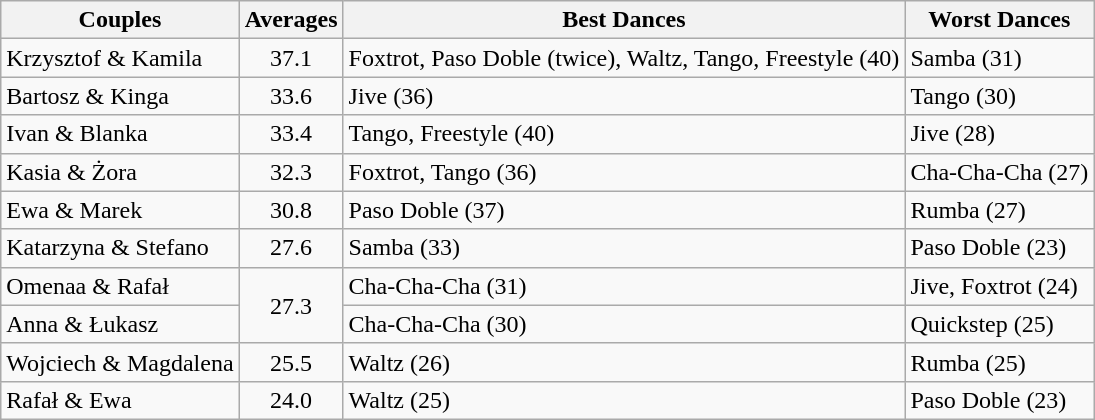<table class="wikitable">
<tr>
<th>Couples</th>
<th>Averages</th>
<th>Best Dances</th>
<th>Worst Dances</th>
</tr>
<tr>
<td>Krzysztof & Kamila</td>
<td style="text-align:center;">37.1</td>
<td>Foxtrot, Paso Doble (twice), Waltz, Tango, Freestyle (40)</td>
<td>Samba (31)</td>
</tr>
<tr>
<td>Bartosz & Kinga</td>
<td style="text-align:center;">33.6</td>
<td>Jive (36)</td>
<td>Tango (30)</td>
</tr>
<tr>
<td>Ivan & Blanka</td>
<td style="text-align:center;">33.4</td>
<td>Tango, Freestyle (40)</td>
<td>Jive (28)</td>
</tr>
<tr>
<td>Kasia & Żora</td>
<td style="text-align:center;">32.3</td>
<td>Foxtrot, Tango (36)</td>
<td>Cha-Cha-Cha (27)</td>
</tr>
<tr>
<td>Ewa & Marek</td>
<td style="text-align:center;">30.8</td>
<td>Paso Doble (37)</td>
<td>Rumba (27)</td>
</tr>
<tr>
<td>Katarzyna & Stefano</td>
<td style="text-align:center;">27.6</td>
<td>Samba (33)</td>
<td>Paso Doble (23)</td>
</tr>
<tr>
<td>Omenaa & Rafał</td>
<td rowspan="2" style="text-align:center;">27.3</td>
<td>Cha-Cha-Cha (31)</td>
<td>Jive, Foxtrot (24)</td>
</tr>
<tr>
<td>Anna & Łukasz</td>
<td>Cha-Cha-Cha (30)</td>
<td>Quickstep (25)</td>
</tr>
<tr>
<td>Wojciech & Magdalena</td>
<td style="text-align:center;">25.5</td>
<td>Waltz (26)</td>
<td>Rumba (25)</td>
</tr>
<tr>
<td>Rafał & Ewa</td>
<td style="text-align:center;">24.0</td>
<td>Waltz (25)</td>
<td>Paso Doble (23)</td>
</tr>
</table>
